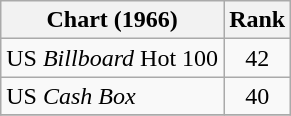<table class="wikitable">
<tr>
<th>Chart (1966)</th>
<th style="text-align:center;">Rank</th>
</tr>
<tr>
<td>US <em>Billboard</em> Hot 100</td>
<td style="text-align:center;">42</td>
</tr>
<tr>
<td>US <em>Cash Box</em></td>
<td style="text-align:center;">40</td>
</tr>
<tr>
</tr>
</table>
